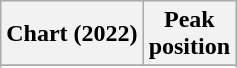<table class="wikitable plainrowheaders" style="text-align:center">
<tr>
<th scope="col">Chart (2022)</th>
<th scope="col">Peak<br>position</th>
</tr>
<tr>
</tr>
<tr>
</tr>
</table>
